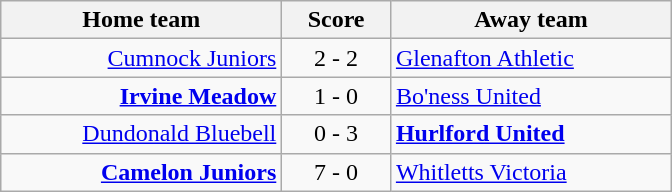<table border=0 cellpadding=4 cellspacing=0>
<tr>
<td valign="top"><br><table class="wikitable" style="border-collapse: collapse;">
<tr>
<th align="right" width="180">Home team</th>
<th align="center" width="65"> Score </th>
<th align="left" width="180">Away team</th>
</tr>
<tr>
<td style="text-align: right;"><a href='#'>Cumnock Juniors</a></td>
<td style="text-align: center;">2 - 2</td>
<td style="text-align: left;"><a href='#'>Glenafton Athletic</a></td>
</tr>
<tr>
<td style="text-align: right;"><strong><a href='#'>Irvine Meadow</a></strong></td>
<td style="text-align: center;">1 - 0</td>
<td style="text-align: left;"><a href='#'>Bo'ness United</a></td>
</tr>
<tr>
<td style="text-align: right;"><a href='#'>Dundonald Bluebell</a></td>
<td style="text-align: center;">0 - 3</td>
<td style="text-align: left;"><strong><a href='#'>Hurlford United</a></strong></td>
</tr>
<tr>
<td style="text-align: right;"><strong><a href='#'>Camelon Juniors</a></strong></td>
<td style="text-align: center;">7 - 0</td>
<td style="text-align: left;"><a href='#'>Whitletts Victoria</a></td>
</tr>
</table>
</td>
</tr>
</table>
